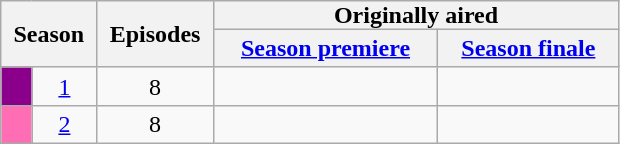<table class="wikitable plainrowheaders"  style="text-align:center;">
<tr>
<th scope="col" style="padding:0 8px;" colspan="2" rowspan="2">Season</th>
<th scope="col" style="padding:0 8px;" rowspan="2">Episodes</th>
<th scope="col" style="padding:0 80px;" colspan="2">Originally aired</th>
</tr>
<tr>
<th scope="col"><a href='#'>Season premiere</a></th>
<th scope="col"><a href='#'>Season finale</a></th>
</tr>
<tr>
<td scope="row" style="background:#8B008B;"></td>
<td><a href='#'>1</a></td>
<td>8</td>
<td></td>
<td></td>
</tr>
<tr>
<td scope="row" style="background:#FF6EB4;"></td>
<td><a href='#'>2</a></td>
<td>8</td>
<td></td>
<td></td>
</tr>
</table>
